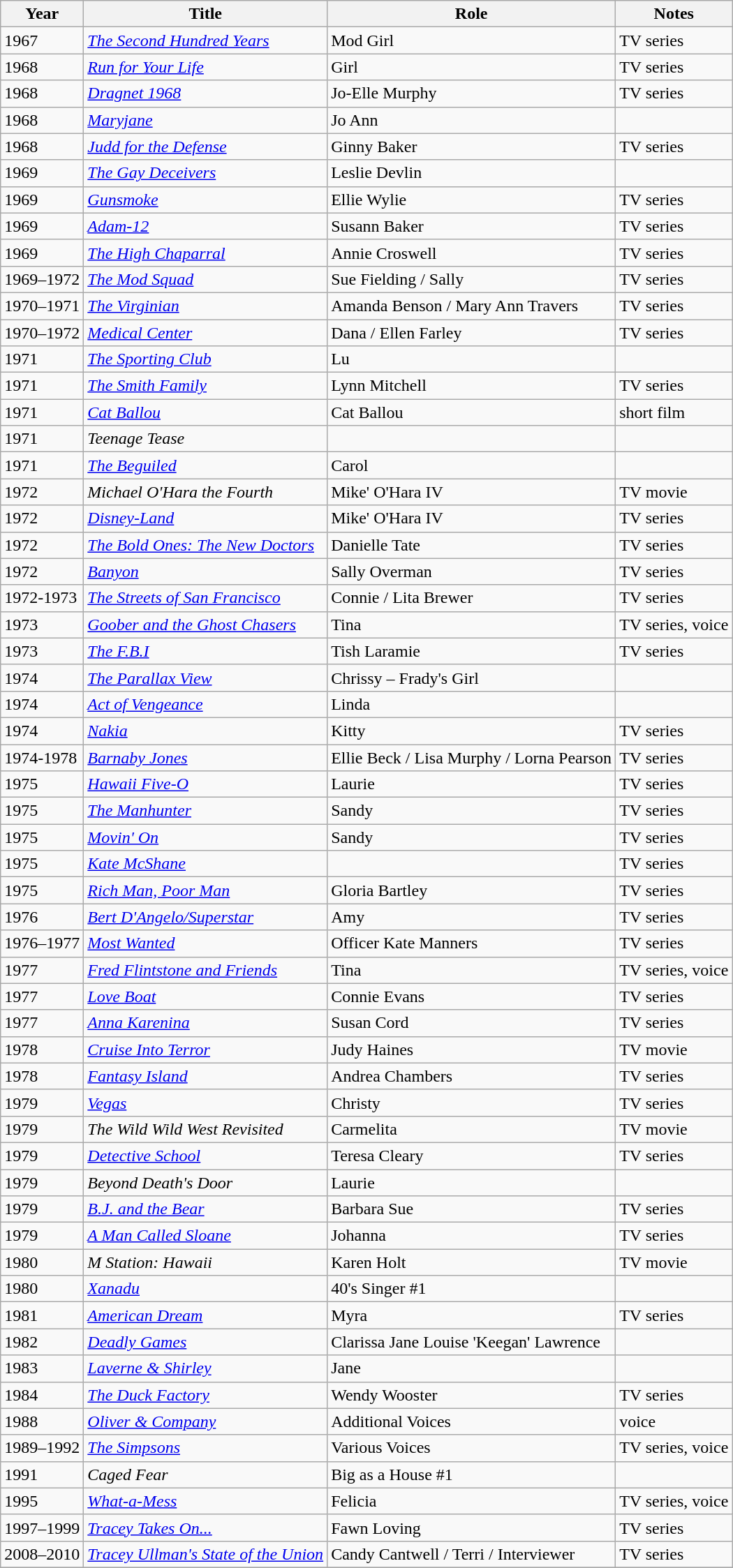<table class="wikitable">
<tr>
<th>Year</th>
<th>Title</th>
<th>Role</th>
<th>Notes</th>
</tr>
<tr>
<td>1967</td>
<td><em><a href='#'>The Second Hundred Years</a></em></td>
<td>Mod Girl</td>
<td>TV series</td>
</tr>
<tr>
<td>1968</td>
<td><em><a href='#'>Run for Your Life</a></em></td>
<td>Girl</td>
<td>TV series</td>
</tr>
<tr>
<td>1968</td>
<td><em><a href='#'>Dragnet 1968</a></em></td>
<td>Jo-Elle Murphy</td>
<td>TV series</td>
</tr>
<tr>
<td>1968</td>
<td><em><a href='#'>Maryjane</a></em></td>
<td>Jo Ann</td>
<td></td>
</tr>
<tr>
<td>1968</td>
<td><em><a href='#'>Judd for the Defense</a></em></td>
<td>Ginny Baker</td>
<td>TV series</td>
</tr>
<tr>
<td>1969</td>
<td><em><a href='#'>The Gay Deceivers</a></em></td>
<td>Leslie Devlin</td>
<td></td>
</tr>
<tr>
<td>1969</td>
<td><em><a href='#'>Gunsmoke</a></em></td>
<td>Ellie Wylie</td>
<td>TV series</td>
</tr>
<tr>
<td>1969</td>
<td><em><a href='#'>Adam-12</a></em></td>
<td>Susann Baker</td>
<td>TV series</td>
</tr>
<tr>
<td>1969</td>
<td><em><a href='#'>The High Chaparral</a></em></td>
<td>Annie Croswell</td>
<td>TV series</td>
</tr>
<tr>
<td>1969–1972</td>
<td><em><a href='#'>The Mod Squad</a></em></td>
<td>Sue Fielding / Sally</td>
<td>TV series</td>
</tr>
<tr>
<td>1970–1971</td>
<td><em><a href='#'>The Virginian</a></em></td>
<td>Amanda Benson / Mary Ann Travers</td>
<td>TV series</td>
</tr>
<tr>
<td>1970–1972</td>
<td><em><a href='#'>Medical Center</a></em></td>
<td>Dana / Ellen Farley</td>
<td>TV series</td>
</tr>
<tr>
<td>1971</td>
<td><em><a href='#'>The Sporting Club</a></em></td>
<td>Lu</td>
<td></td>
</tr>
<tr>
<td>1971</td>
<td><em><a href='#'>The Smith Family</a></em></td>
<td>Lynn Mitchell</td>
<td>TV series</td>
</tr>
<tr>
<td>1971</td>
<td><em><a href='#'>Cat Ballou</a></em></td>
<td>Cat Ballou</td>
<td>short film</td>
</tr>
<tr>
<td>1971</td>
<td><em>Teenage Tease</em></td>
<td></td>
<td></td>
</tr>
<tr>
<td>1971</td>
<td><em><a href='#'>The Beguiled</a></em></td>
<td>Carol</td>
<td></td>
</tr>
<tr>
<td>1972</td>
<td><em>Michael O'Hara the Fourth</em></td>
<td>Mike' O'Hara IV</td>
<td>TV movie</td>
</tr>
<tr>
<td>1972</td>
<td><em><a href='#'>Disney-Land</a></em></td>
<td>Mike' O'Hara IV</td>
<td>TV series</td>
</tr>
<tr>
<td>1972</td>
<td><em><a href='#'>The Bold Ones: The New Doctors</a></em></td>
<td>Danielle Tate</td>
<td>TV series</td>
</tr>
<tr>
<td>1972</td>
<td><em><a href='#'>Banyon</a></em></td>
<td>Sally Overman</td>
<td>TV series</td>
</tr>
<tr>
<td>1972-1973</td>
<td><em><a href='#'>The Streets of San Francisco</a></em></td>
<td>Connie / Lita Brewer</td>
<td>TV series</td>
</tr>
<tr>
<td>1973</td>
<td><em><a href='#'>Goober and the Ghost Chasers</a></em></td>
<td>Tina</td>
<td>TV series, voice</td>
</tr>
<tr>
<td>1973</td>
<td><em><a href='#'>The F.B.I</a></em></td>
<td>Tish Laramie</td>
<td>TV series</td>
</tr>
<tr>
<td>1974</td>
<td><em><a href='#'>The Parallax View</a></em></td>
<td>Chrissy – Frady's Girl</td>
<td></td>
</tr>
<tr>
<td>1974</td>
<td><em><a href='#'>Act of Vengeance</a></em></td>
<td>Linda</td>
<td></td>
</tr>
<tr>
<td>1974</td>
<td><em><a href='#'>Nakia</a></em></td>
<td>Kitty</td>
<td>TV series</td>
</tr>
<tr>
<td>1974-1978</td>
<td><em><a href='#'>Barnaby Jones</a></em></td>
<td>Ellie Beck / Lisa Murphy / Lorna Pearson</td>
<td>TV series</td>
</tr>
<tr>
<td>1975</td>
<td><em><a href='#'>Hawaii Five-O</a></em></td>
<td>Laurie</td>
<td>TV series</td>
</tr>
<tr>
<td>1975</td>
<td><em><a href='#'>The Manhunter</a></em></td>
<td>Sandy</td>
<td>TV series</td>
</tr>
<tr>
<td>1975</td>
<td><em><a href='#'>Movin' On</a></em></td>
<td>Sandy</td>
<td>TV series</td>
</tr>
<tr>
<td>1975</td>
<td><em><a href='#'>Kate McShane</a></em></td>
<td></td>
<td>TV series</td>
</tr>
<tr>
<td>1975</td>
<td><em><a href='#'>Rich Man, Poor Man</a></em></td>
<td>Gloria Bartley</td>
<td>TV series</td>
</tr>
<tr>
<td>1976</td>
<td><em><a href='#'>Bert D'Angelo/Superstar</a></em></td>
<td>Amy</td>
<td>TV series</td>
</tr>
<tr>
<td>1976–1977</td>
<td><em><a href='#'>Most Wanted</a></em></td>
<td>Officer Kate Manners</td>
<td>TV series</td>
</tr>
<tr>
<td>1977</td>
<td><em><a href='#'>Fred Flintstone and Friends</a></em></td>
<td>Tina</td>
<td>TV series, voice</td>
</tr>
<tr>
<td>1977</td>
<td><em><a href='#'>Love Boat</a></em></td>
<td>Connie Evans</td>
<td>TV series</td>
</tr>
<tr>
<td>1977</td>
<td><em><a href='#'>Anna Karenina</a></em></td>
<td>Susan Cord</td>
<td>TV series</td>
</tr>
<tr>
<td>1978</td>
<td><em><a href='#'>Cruise Into Terror</a></em></td>
<td>Judy Haines</td>
<td>TV movie</td>
</tr>
<tr>
<td>1978</td>
<td><em><a href='#'>Fantasy Island</a></em></td>
<td>Andrea Chambers</td>
<td>TV series</td>
</tr>
<tr>
<td>1979</td>
<td><em><a href='#'>Vegas</a></em></td>
<td>Christy</td>
<td>TV series</td>
</tr>
<tr>
<td>1979</td>
<td><em>The Wild Wild West Revisited</em></td>
<td>Carmelita</td>
<td>TV movie</td>
</tr>
<tr>
<td>1979</td>
<td><em><a href='#'>Detective School</a></em></td>
<td>Teresa Cleary</td>
<td>TV series</td>
</tr>
<tr>
<td>1979</td>
<td><em>Beyond Death's Door</em></td>
<td>Laurie</td>
<td></td>
</tr>
<tr>
<td>1979</td>
<td><em><a href='#'>B.J. and the Bear</a></em></td>
<td>Barbara Sue</td>
<td>TV series</td>
</tr>
<tr>
<td>1979</td>
<td><em><a href='#'>A Man Called Sloane</a></em></td>
<td>Johanna</td>
<td>TV series</td>
</tr>
<tr>
<td>1980</td>
<td><em>M Station: Hawaii</em></td>
<td>Karen Holt</td>
<td>TV movie</td>
</tr>
<tr>
<td>1980</td>
<td><em><a href='#'>Xanadu</a></em></td>
<td>40's Singer #1</td>
<td></td>
</tr>
<tr>
<td>1981</td>
<td><em><a href='#'>American Dream</a></em></td>
<td>Myra</td>
<td>TV series</td>
</tr>
<tr>
<td>1982</td>
<td><em><a href='#'>Deadly Games</a></em></td>
<td>Clarissa Jane Louise 'Keegan' Lawrence</td>
<td></td>
</tr>
<tr>
<td>1983</td>
<td><em><a href='#'>Laverne & Shirley</a></em></td>
<td>Jane</td>
<td></td>
</tr>
<tr>
<td>1984</td>
<td><em><a href='#'>The Duck Factory</a></em></td>
<td>Wendy Wooster</td>
<td>TV series</td>
</tr>
<tr>
<td>1988</td>
<td><em><a href='#'>Oliver & Company</a></em></td>
<td>Additional Voices</td>
<td>voice</td>
</tr>
<tr>
<td>1989–1992</td>
<td><em><a href='#'>The Simpsons</a></em></td>
<td>Various Voices</td>
<td>TV series, voice</td>
</tr>
<tr>
<td>1991</td>
<td><em>Caged Fear</em></td>
<td>Big as a House #1</td>
<td></td>
</tr>
<tr>
<td>1995</td>
<td><em><a href='#'>What-a-Mess</a></em></td>
<td>Felicia</td>
<td>TV series, voice</td>
</tr>
<tr>
<td>1997–1999</td>
<td><em><a href='#'>Tracey Takes On...</a></em></td>
<td>Fawn Loving</td>
<td>TV series</td>
</tr>
<tr>
<td>2008–2010</td>
<td><em><a href='#'>Tracey Ullman's State of the Union</a></em></td>
<td>Candy Cantwell / Terri / Interviewer</td>
<td>TV series</td>
</tr>
<tr>
</tr>
</table>
